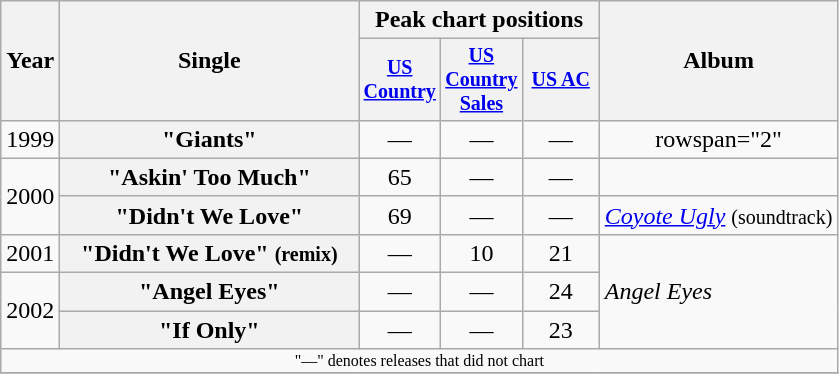<table class="wikitable plainrowheaders" style="text-align:center;">
<tr>
<th rowspan="2">Year</th>
<th rowspan="2" style="width:12em;">Single</th>
<th colspan="3">Peak chart positions</th>
<th rowspan="2">Album</th>
</tr>
<tr style="font-size:smaller;">
<th width="45"><a href='#'>US Country</a><br></th>
<th width="45"><a href='#'>US Country Sales</a><br></th>
<th width="45"><a href='#'>US AC</a><br></th>
</tr>
<tr>
<td>1999</td>
<th scope="row">"Giants"</th>
<td>—</td>
<td>—</td>
<td>—</td>
<td>rowspan="2" </td>
</tr>
<tr>
<td rowspan="2">2000</td>
<th scope="row">"Askin' Too Much"</th>
<td>65</td>
<td>—</td>
<td>—</td>
</tr>
<tr>
<th scope="row">"Didn't We Love"</th>
<td>69</td>
<td>—</td>
<td>—</td>
<td align="left"><em><a href='#'>Coyote Ugly</a></em> <small>(soundtrack)</small></td>
</tr>
<tr>
<td>2001</td>
<th scope="row">"Didn't We Love" <small>(remix)</small></th>
<td>—</td>
<td>10</td>
<td>21</td>
<td align="left" rowspan="3"><em>Angel Eyes</em></td>
</tr>
<tr>
<td rowspan="2">2002</td>
<th scope="row">"Angel Eyes"</th>
<td>—</td>
<td>—</td>
<td>24</td>
</tr>
<tr>
<th scope="row">"If Only"</th>
<td>—</td>
<td>—</td>
<td>23</td>
</tr>
<tr>
<td colspan="6" style="font-size:8pt">"—" denotes releases that did not chart</td>
</tr>
<tr>
</tr>
</table>
